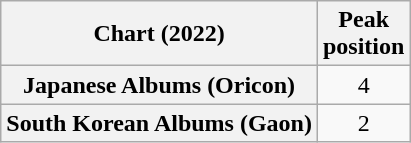<table class="wikitable sortable plainrowheaders" style="text-align:center">
<tr>
<th scope="col">Chart (2022)</th>
<th scope="col">Peak<br>position</th>
</tr>
<tr>
<th scope="row">Japanese Albums (Oricon)</th>
<td>4</td>
</tr>
<tr>
<th scope="row">South Korean Albums (Gaon)</th>
<td>2</td>
</tr>
</table>
